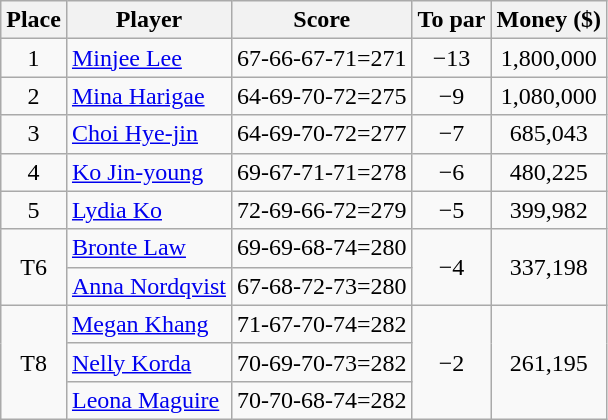<table class="wikitable">
<tr>
<th>Place</th>
<th>Player</th>
<th>Score</th>
<th>To par</th>
<th>Money ($)</th>
</tr>
<tr>
<td align=center>1</td>
<td> <a href='#'>Minjee Lee</a></td>
<td>67-66-67-71=271</td>
<td align=center>−13</td>
<td align=center>1,800,000</td>
</tr>
<tr>
<td align=center>2</td>
<td> <a href='#'>Mina Harigae</a></td>
<td>64-69-70-72=275</td>
<td align=center>−9</td>
<td align=center>1,080,000</td>
</tr>
<tr>
<td align=center>3</td>
<td> <a href='#'>Choi Hye-jin</a></td>
<td>64-69-70-72=277</td>
<td align=center>−7</td>
<td align=center>685,043</td>
</tr>
<tr>
<td align=center>4</td>
<td> <a href='#'>Ko Jin-young</a></td>
<td>69-67-71-71=278</td>
<td align=center>−6</td>
<td align=center>480,225</td>
</tr>
<tr>
<td align=center>5</td>
<td> <a href='#'>Lydia Ko</a></td>
<td>72-69-66-72=279</td>
<td align=center>−5</td>
<td align=center>399,982</td>
</tr>
<tr>
<td rowspan=2 align=center>T6</td>
<td> <a href='#'>Bronte Law</a></td>
<td>69-69-68-74=280</td>
<td rowspan=2 align=center>−4</td>
<td rowspan=2 align=center>337,198</td>
</tr>
<tr>
<td> <a href='#'>Anna Nordqvist</a></td>
<td>67-68-72-73=280</td>
</tr>
<tr>
<td rowspan=3 align=center>T8</td>
<td> <a href='#'>Megan Khang</a></td>
<td>71-67-70-74=282</td>
<td rowspan=3 align=center>−2</td>
<td rowspan=3 align=center>261,195</td>
</tr>
<tr>
<td> <a href='#'>Nelly Korda</a></td>
<td>70-69-70-73=282</td>
</tr>
<tr>
<td> <a href='#'>Leona Maguire</a></td>
<td>70-70-68-74=282</td>
</tr>
</table>
